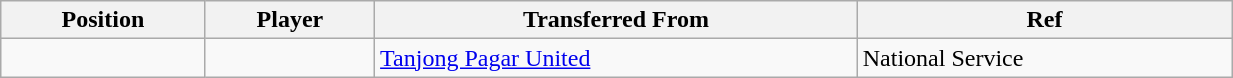<table class="wikitable sortable" style="width:65%; text-align:center; font-size:100%; text-align:left;">
<tr>
<th><strong>Position</strong></th>
<th><strong>Player</strong></th>
<th><strong>Transferred From</strong></th>
<th><strong>Ref</strong></th>
</tr>
<tr>
<td></td>
<td></td>
<td> <a href='#'>Tanjong Pagar United</a></td>
<td>National Service</td>
</tr>
</table>
